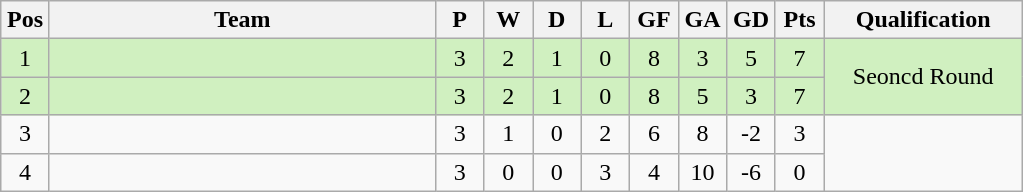<table class="wikitable" border="1">
<tr>
<th width="25"><abbr>Pos</abbr></th>
<th width="250">Team</th>
<th width="25">P</th>
<th width="25">W</th>
<th width="25">D</th>
<th width="25">L</th>
<th width="25"><abbr>GF</abbr></th>
<th width="25"><abbr>GA</abbr></th>
<th width="25"><abbr>GD</abbr></th>
<th width="25"><abbr>Pts</abbr></th>
<th width="125">Qualification</th>
</tr>
<tr bgcolor= #D0F0C0>
<td align="center">1</td>
<td></td>
<td align="center">3</td>
<td align="center">2</td>
<td align="center">1</td>
<td align="center">0</td>
<td align="center">8</td>
<td align="center">3</td>
<td align="center">5</td>
<td align="center">7</td>
<td align="center" rowspan="2">Seoncd Round</td>
</tr>
<tr bgcolor= #D0F0C0>
<td align="center">2</td>
<td></td>
<td align="center">3</td>
<td align="center">2</td>
<td align="center">1</td>
<td align="center">0</td>
<td align="center">8</td>
<td align="center">5</td>
<td align="center">3</td>
<td align="center">7</td>
</tr>
<tr>
<td align="center">3</td>
<td></td>
<td align="center">3</td>
<td align="center">1</td>
<td align="center">0</td>
<td align="center">2</td>
<td align="center">6</td>
<td align="center">8</td>
<td align="center">-2</td>
<td align="center">3</td>
</tr>
<tr>
<td align="center">4</td>
<td></td>
<td align="center">3</td>
<td align="center">0</td>
<td align="center">0</td>
<td align="center">3</td>
<td align="center">4</td>
<td align="center">10</td>
<td align="center">-6</td>
<td align="center">0</td>
</tr>
</table>
